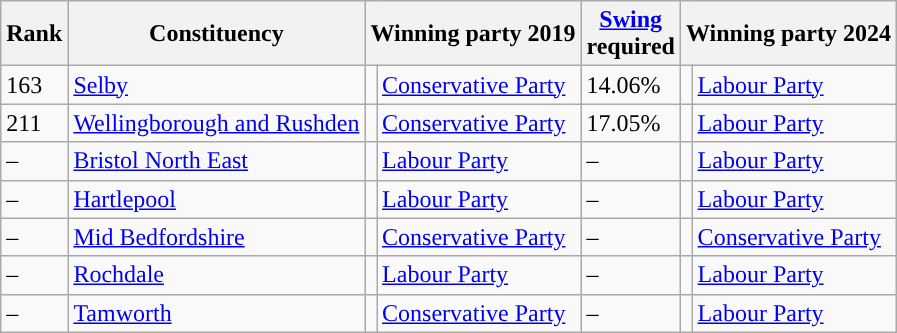<table class="wikitable sortable">
<tr>
<th>Rank</th>
<th>Constituency</th>
<th colspan="2">Winning party 2019</th>
<th><a href='#'>Swing</a> <br>required</th>
<th colspan="2">Winning party 2024</th>
</tr>
<tr>
<td>163</td>
<td><a href='#'>Selby</a></td>
<td class="unsortable" style="background-color: "></td>
<td><a href='#'>Conservative Party</a></td>
<td>14.06%</td>
<td class="unsortable" style="background-color: "></td>
<td><a href='#'>Labour Party</a></td>
</tr>
<tr>
<td>211</td>
<td><a href='#'>Wellingborough and Rushden</a></td>
<td class="unsortable" style="background-color: "></td>
<td><a href='#'>Conservative Party</a></td>
<td>17.05%</td>
<td class="unsortable" style="background-color: "></td>
<td><a href='#'>Labour Party</a></td>
</tr>
<tr>
<td>–</td>
<td><a href='#'>Bristol North East</a></td>
<td class="unsortable" style="background-color: "></td>
<td><a href='#'>Labour Party</a></td>
<td>–</td>
<td class="unsortable" style="background-color: "></td>
<td><a href='#'>Labour Party</a></td>
</tr>
<tr>
<td>–</td>
<td><a href='#'>Hartlepool</a></td>
<td class="unsortable" style="background-color: "></td>
<td><a href='#'>Labour Party</a></td>
<td>–</td>
<td class="unsortable" style="background-color: "></td>
<td><a href='#'>Labour Party</a></td>
</tr>
<tr>
<td>–</td>
<td><a href='#'>Mid Bedfordshire</a></td>
<td class="unsortable" style="background-color: "></td>
<td><a href='#'>Conservative Party</a></td>
<td>–</td>
<td class="unsortable" style="background-color: "></td>
<td><a href='#'>Conservative Party</a></td>
</tr>
<tr>
<td>–</td>
<td><a href='#'>Rochdale</a></td>
<td class="unsortable" style="background-color: "></td>
<td><a href='#'>Labour Party</a></td>
<td>–</td>
<td class="unsortable" style="background-color: "></td>
<td><a href='#'>Labour Party</a></td>
</tr>
<tr>
<td>–</td>
<td><a href='#'>Tamworth</a></td>
<td class="unsortable" style="background-color: "></td>
<td><a href='#'>Conservative Party</a></td>
<td>–</td>
<td class="unsortable" style="background-color: "></td>
<td><a href='#'>Labour Party</a></td>
</tr>
</table>
